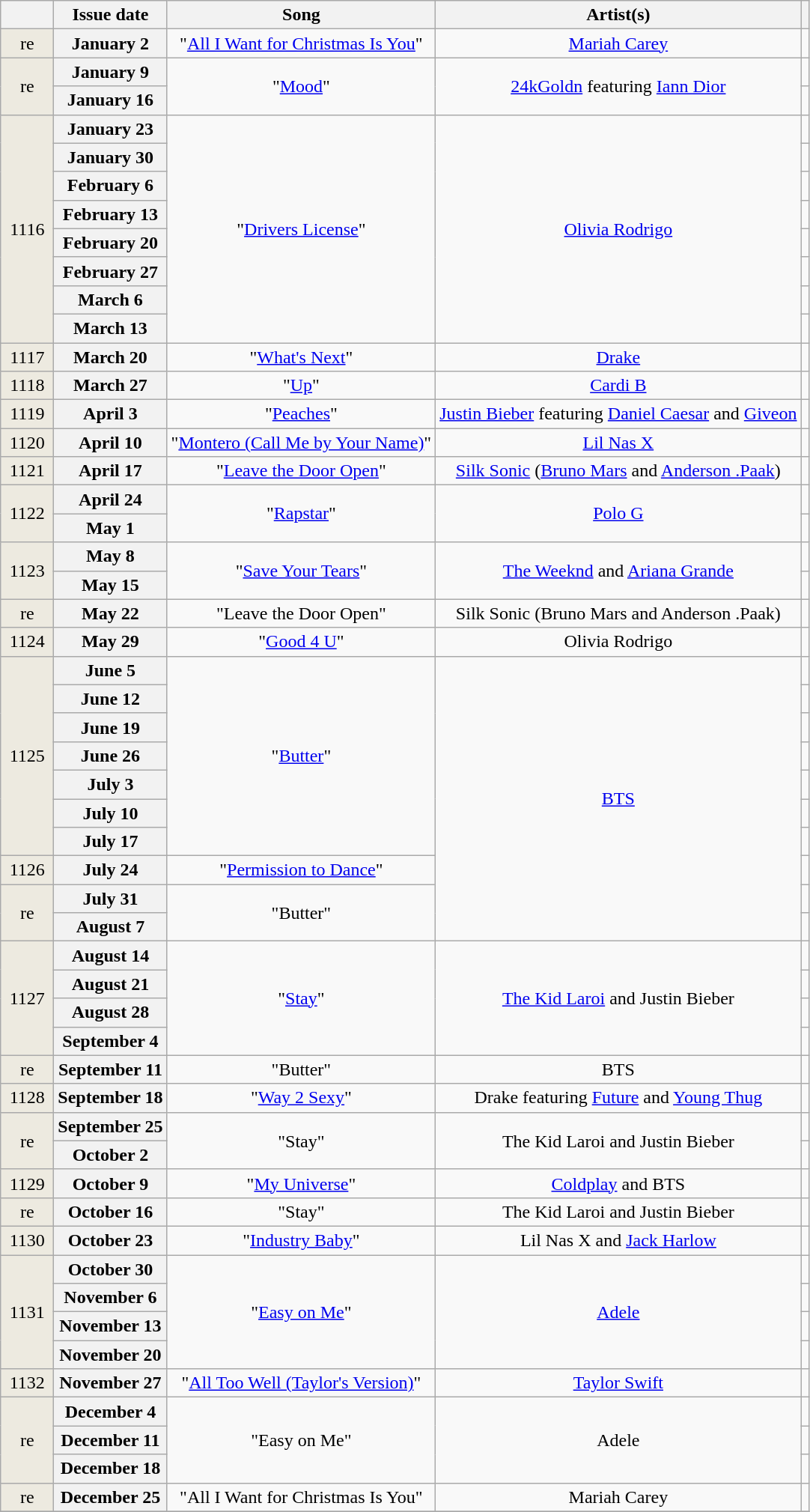<table class="wikitable plainrowheaders" style="text-align: center">
<tr>
<th width="40"></th>
<th scope="col">Issue date</th>
<th>Song</th>
<th>Artist(s)</th>
<th></th>
</tr>
<tr>
<td bgcolor=#EDEAE0 align="center">re</td>
<th scope="row">January 2</th>
<td>"<a href='#'>All I Want for Christmas Is You</a>"</td>
<td><a href='#'>Mariah Carey</a></td>
<td></td>
</tr>
<tr>
<td bgcolor=#EDEAE0 align="center" rowspan=2>re</td>
<th scope="row">January 9</th>
<td rowspan=2>"<a href='#'>Mood</a>"</td>
<td rowspan=2><a href='#'>24kGoldn</a> featuring <a href='#'>Iann Dior</a></td>
<td></td>
</tr>
<tr>
<th scope="row">January 16</th>
<td></td>
</tr>
<tr>
<td bgcolor=#EDEAE0 align="center" rowspan=8>1116</td>
<th scope="row">January 23</th>
<td rowspan=8>"<a href='#'>Drivers License</a>"</td>
<td rowspan=8><a href='#'>Olivia Rodrigo</a></td>
<td></td>
</tr>
<tr>
<th scope="row">January 30</th>
<td></td>
</tr>
<tr>
<th scope="row">February 6</th>
<td></td>
</tr>
<tr>
<th scope="row">February 13</th>
<td></td>
</tr>
<tr>
<th scope="row">February 20</th>
<td></td>
</tr>
<tr>
<th scope="row">February 27</th>
<td></td>
</tr>
<tr>
<th scope="row">March 6</th>
<td></td>
</tr>
<tr>
<th scope="row">March 13</th>
<td></td>
</tr>
<tr>
<td bgcolor=#EDEAE0 align="center">1117</td>
<th scope="row">March 20</th>
<td>"<a href='#'>What's Next</a>"</td>
<td><a href='#'>Drake</a></td>
<td></td>
</tr>
<tr>
<td bgcolor=#EDEAE0 align="center">1118</td>
<th scope="row">March 27</th>
<td>"<a href='#'>Up</a>"</td>
<td><a href='#'>Cardi B</a></td>
<td></td>
</tr>
<tr>
<td bgcolor=#EDEAE0 align="center">1119</td>
<th scope="row">April 3</th>
<td>"<a href='#'>Peaches</a>"</td>
<td><a href='#'>Justin Bieber</a> featuring <a href='#'>Daniel Caesar</a> and <a href='#'>Giveon</a></td>
<td></td>
</tr>
<tr>
<td bgcolor=#EDEAE0 align="center">1120</td>
<th scope="row">April 10</th>
<td>"<a href='#'>Montero (Call Me by Your Name)</a>"</td>
<td><a href='#'>Lil Nas X</a></td>
<td></td>
</tr>
<tr>
<td bgcolor=#EDEAE0 align="center">1121</td>
<th scope="row">April 17</th>
<td>"<a href='#'>Leave the Door Open</a>"</td>
<td><a href='#'>Silk Sonic</a> (<a href='#'>Bruno Mars</a> and <a href='#'>Anderson .Paak</a>)</td>
<td></td>
</tr>
<tr>
<td bgcolor=#EDEAE0 align="center" rowspan=2>1122</td>
<th scope="row">April 24</th>
<td rowspan=2>"<a href='#'>Rapstar</a>"</td>
<td rowspan=2><a href='#'>Polo G</a></td>
<td></td>
</tr>
<tr>
<th scope="row">May 1</th>
<td></td>
</tr>
<tr>
<td bgcolor=#EDEAE0 align="center" rowspan=2>1123</td>
<th scope="row">May 8</th>
<td rowspan=2>"<a href='#'>Save Your Tears</a>"</td>
<td rowspan=2><a href='#'>The Weeknd</a> and <a href='#'>Ariana Grande</a></td>
<td></td>
</tr>
<tr>
<th scope="row">May 15</th>
<td></td>
</tr>
<tr>
<td bgcolor=#EDEAE0 align="center">re</td>
<th scope="row">May 22</th>
<td>"Leave the Door Open"</td>
<td>Silk Sonic (Bruno Mars and Anderson .Paak)</td>
<td></td>
</tr>
<tr>
<td bgcolor=#EDEAE0 align="center">1124</td>
<th scope="row">May 29</th>
<td>"<a href='#'>Good 4 U</a>"</td>
<td>Olivia Rodrigo</td>
<td></td>
</tr>
<tr>
<td bgcolor=#EDEAE0 align="center" rowspan=7>1125</td>
<th scope="row">June 5</th>
<td rowspan=7>"<a href='#'>Butter</a>"</td>
<td rowspan=10><a href='#'>BTS</a></td>
<td></td>
</tr>
<tr>
<th scope="row">June 12</th>
<td></td>
</tr>
<tr>
<th scope="row">June 19</th>
<td></td>
</tr>
<tr>
<th scope="row">June 26</th>
<td></td>
</tr>
<tr>
<th scope="row">July 3</th>
<td></td>
</tr>
<tr>
<th scope="row">July 10</th>
<td></td>
</tr>
<tr>
<th scope="row">July 17</th>
<td></td>
</tr>
<tr>
<td bgcolor=#EDEAE0 align="center">1126</td>
<th scope="row">July 24</th>
<td>"<a href='#'>Permission to Dance</a>"</td>
<td></td>
</tr>
<tr>
<td bgcolor=#EDEAE0 align="center" rowspan=2>re</td>
<th scope="row">July 31</th>
<td rowspan=2>"Butter"</td>
<td></td>
</tr>
<tr>
<th scope="row">August 7</th>
<td></td>
</tr>
<tr>
<td bgcolor=#EDEAE0 align="center" rowspan=4>1127</td>
<th scope="row">August 14</th>
<td rowspan=4>"<a href='#'>Stay</a>"</td>
<td rowspan=4><a href='#'>The Kid Laroi</a> and Justin Bieber</td>
<td></td>
</tr>
<tr>
<th scope="row">August 21</th>
<td></td>
</tr>
<tr>
<th scope="row">August 28</th>
<td></td>
</tr>
<tr>
<th scope="row">September 4</th>
<td></td>
</tr>
<tr>
<td bgcolor=#EDEAE0 align="center">re</td>
<th scope="row">September 11</th>
<td>"Butter"</td>
<td>BTS</td>
<td></td>
</tr>
<tr>
<td bgcolor=#EDEAE0 align="center">1128</td>
<th scope="row">September 18</th>
<td>"<a href='#'>Way 2 Sexy</a>"</td>
<td>Drake featuring <a href='#'>Future</a> and <a href='#'>Young Thug</a></td>
<td></td>
</tr>
<tr>
<td bgcolor=#EDEAE0 align="center" rowspan=2>re</td>
<th scope="row">September 25</th>
<td rowspan=2>"Stay"</td>
<td rowspan=2>The Kid Laroi and Justin Bieber</td>
<td></td>
</tr>
<tr>
<th scope="row">October 2</th>
<td></td>
</tr>
<tr>
<td bgcolor=#EDEAE0 align="center">1129</td>
<th scope="row">October 9</th>
<td>"<a href='#'>My Universe</a>"</td>
<td><a href='#'>Coldplay</a> and BTS</td>
<td></td>
</tr>
<tr>
<td bgcolor=#EDEAE0 align="center">re</td>
<th scope="row">October 16</th>
<td>"Stay"</td>
<td>The Kid Laroi and Justin Bieber</td>
<td></td>
</tr>
<tr>
<td bgcolor=#EDEAE0 align="center">1130</td>
<th scope="row">October 23</th>
<td>"<a href='#'>Industry Baby</a>"</td>
<td>Lil Nas X and <a href='#'>Jack Harlow</a></td>
<td></td>
</tr>
<tr>
<td bgcolor=#EDEAE0 align="center" rowspan=4>1131</td>
<th scope="row">October 30</th>
<td rowspan=4>"<a href='#'>Easy on Me</a>"</td>
<td rowspan=4><a href='#'>Adele</a></td>
<td></td>
</tr>
<tr>
<th scope="row">November 6</th>
<td></td>
</tr>
<tr>
<th scope="row">November 13</th>
<td></td>
</tr>
<tr>
<th scope="row">November 20</th>
<td></td>
</tr>
<tr>
<td bgcolor=#EDEAE0 align="center">1132</td>
<th scope="row">November 27</th>
<td>"<a href='#'>All Too Well (Taylor's Version)</a>"</td>
<td><a href='#'>Taylor Swift</a></td>
<td></td>
</tr>
<tr>
<td bgcolor=#EDEAE0 align="center" rowspan=3>re</td>
<th scope="row">December 4</th>
<td rowspan=3>"Easy on Me"</td>
<td rowspan=3>Adele</td>
<td></td>
</tr>
<tr>
<th scope="row">December 11</th>
<td></td>
</tr>
<tr>
<th scope="row">December 18</th>
<td></td>
</tr>
<tr>
<td bgcolor=#EDEAE0 align="center">re</td>
<th scope="row">December 25</th>
<td>"All I Want for Christmas Is You"</td>
<td>Mariah Carey</td>
<td></td>
</tr>
<tr>
</tr>
</table>
